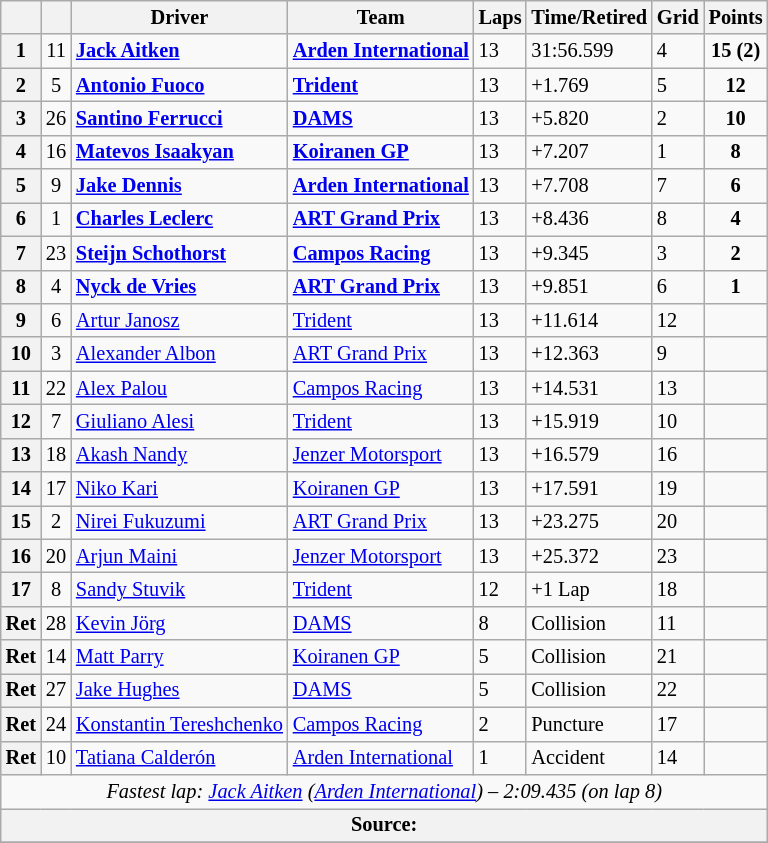<table class="wikitable" style="font-size:85%">
<tr>
<th></th>
<th></th>
<th>Driver</th>
<th>Team</th>
<th>Laps</th>
<th>Time/Retired</th>
<th>Grid</th>
<th>Points</th>
</tr>
<tr>
<th>1</th>
<td align="center">11</td>
<td> <strong><a href='#'>Jack Aitken</a></strong></td>
<td><strong><a href='#'>Arden International</a></strong></td>
<td>13</td>
<td>31:56.599</td>
<td>4</td>
<td align="center"><strong>15 (2)</strong></td>
</tr>
<tr>
<th>2</th>
<td align="center">5</td>
<td> <strong><a href='#'>Antonio Fuoco</a></strong></td>
<td><strong><a href='#'>Trident</a></strong></td>
<td>13</td>
<td>+1.769</td>
<td>5</td>
<td align="center"><strong>12</strong></td>
</tr>
<tr>
<th>3</th>
<td align="center">26</td>
<td> <strong><a href='#'>Santino Ferrucci</a></strong></td>
<td><strong><a href='#'>DAMS</a></strong></td>
<td>13</td>
<td>+5.820</td>
<td>2</td>
<td align="center"><strong>10</strong></td>
</tr>
<tr>
<th>4</th>
<td align="center">16</td>
<td> <strong><a href='#'>Matevos Isaakyan</a></strong></td>
<td><strong><a href='#'>Koiranen GP</a></strong></td>
<td>13</td>
<td>+7.207</td>
<td>1</td>
<td align="center"><strong>8</strong></td>
</tr>
<tr>
<th>5</th>
<td align="center">9</td>
<td> <strong><a href='#'>Jake Dennis</a></strong></td>
<td><strong><a href='#'>Arden International</a></strong></td>
<td>13</td>
<td>+7.708</td>
<td>7</td>
<td align="center"><strong>6</strong></td>
</tr>
<tr>
<th>6</th>
<td align="center">1</td>
<td> <strong><a href='#'>Charles Leclerc</a></strong></td>
<td><strong><a href='#'>ART Grand Prix</a></strong></td>
<td>13</td>
<td>+8.436</td>
<td>8</td>
<td align="center"><strong>4</strong></td>
</tr>
<tr>
<th>7</th>
<td align="center">23</td>
<td> <strong><a href='#'>Steijn Schothorst</a></strong></td>
<td><strong><a href='#'>Campos Racing</a></strong></td>
<td>13</td>
<td>+9.345</td>
<td>3</td>
<td align="center"><strong>2</strong></td>
</tr>
<tr>
<th>8</th>
<td align="center">4</td>
<td> <strong><a href='#'>Nyck de Vries</a></strong></td>
<td><strong><a href='#'>ART Grand Prix</a></strong></td>
<td>13</td>
<td>+9.851</td>
<td>6</td>
<td align="center"><strong>1</strong></td>
</tr>
<tr>
<th>9</th>
<td align="center">6</td>
<td> <a href='#'>Artur Janosz</a></td>
<td><a href='#'>Trident</a></td>
<td>13</td>
<td>+11.614</td>
<td>12</td>
<td></td>
</tr>
<tr>
<th>10</th>
<td align="center">3</td>
<td> <a href='#'>Alexander Albon</a></td>
<td><a href='#'>ART Grand Prix</a></td>
<td>13</td>
<td>+12.363</td>
<td>9</td>
<td></td>
</tr>
<tr>
<th>11</th>
<td align="center">22</td>
<td> <a href='#'>Alex Palou</a></td>
<td><a href='#'>Campos Racing</a></td>
<td>13</td>
<td>+14.531</td>
<td>13</td>
<td></td>
</tr>
<tr>
<th>12</th>
<td align="center">7</td>
<td> <a href='#'>Giuliano Alesi</a></td>
<td><a href='#'>Trident</a></td>
<td>13</td>
<td>+15.919</td>
<td>10</td>
<td></td>
</tr>
<tr>
<th>13</th>
<td align="center">18</td>
<td> <a href='#'>Akash Nandy</a></td>
<td><a href='#'>Jenzer Motorsport</a></td>
<td>13</td>
<td>+16.579</td>
<td>16</td>
<td></td>
</tr>
<tr>
<th>14</th>
<td align="center">17</td>
<td> <a href='#'>Niko Kari</a></td>
<td><a href='#'>Koiranen GP</a></td>
<td>13</td>
<td>+17.591</td>
<td>19</td>
<td></td>
</tr>
<tr>
<th>15</th>
<td align="center">2</td>
<td> <a href='#'>Nirei Fukuzumi</a></td>
<td><a href='#'>ART Grand Prix</a></td>
<td>13</td>
<td>+23.275</td>
<td>20</td>
<td></td>
</tr>
<tr>
<th>16</th>
<td align="center">20</td>
<td> <a href='#'>Arjun Maini</a></td>
<td><a href='#'>Jenzer Motorsport</a></td>
<td>13</td>
<td>+25.372</td>
<td>23</td>
<td></td>
</tr>
<tr>
<th>17</th>
<td align="center">8</td>
<td> <a href='#'>Sandy Stuvik</a></td>
<td><a href='#'>Trident</a></td>
<td>12</td>
<td>+1 Lap</td>
<td>18</td>
<td></td>
</tr>
<tr>
<th>Ret</th>
<td align="center">28</td>
<td> <a href='#'>Kevin Jörg</a></td>
<td><a href='#'>DAMS</a></td>
<td>8</td>
<td>Collision</td>
<td>11</td>
<td></td>
</tr>
<tr>
<th>Ret</th>
<td align="center">14</td>
<td> <a href='#'>Matt Parry</a></td>
<td><a href='#'>Koiranen GP</a></td>
<td>5</td>
<td>Collision</td>
<td>21</td>
<td></td>
</tr>
<tr>
<th>Ret</th>
<td align="center">27</td>
<td> <a href='#'>Jake Hughes</a></td>
<td><a href='#'>DAMS</a></td>
<td>5</td>
<td>Collision</td>
<td>22</td>
<td></td>
</tr>
<tr>
<th>Ret</th>
<td align="center">24</td>
<td> <a href='#'>Konstantin Tereshchenko</a></td>
<td><a href='#'>Campos Racing</a></td>
<td>2</td>
<td>Puncture</td>
<td>17</td>
<td></td>
</tr>
<tr>
<th>Ret</th>
<td align="center">10</td>
<td> <a href='#'>Tatiana Calderón</a></td>
<td><a href='#'>Arden International</a></td>
<td>1</td>
<td>Accident</td>
<td>14</td>
<td></td>
</tr>
<tr>
<td colspan="8" align="center"><em>Fastest lap:  <a href='#'>Jack Aitken</a> (<a href='#'>Arden International</a>) – 2:09.435 (on lap 8)</em></td>
</tr>
<tr>
<th colspan="8">Source:</th>
</tr>
<tr>
</tr>
</table>
